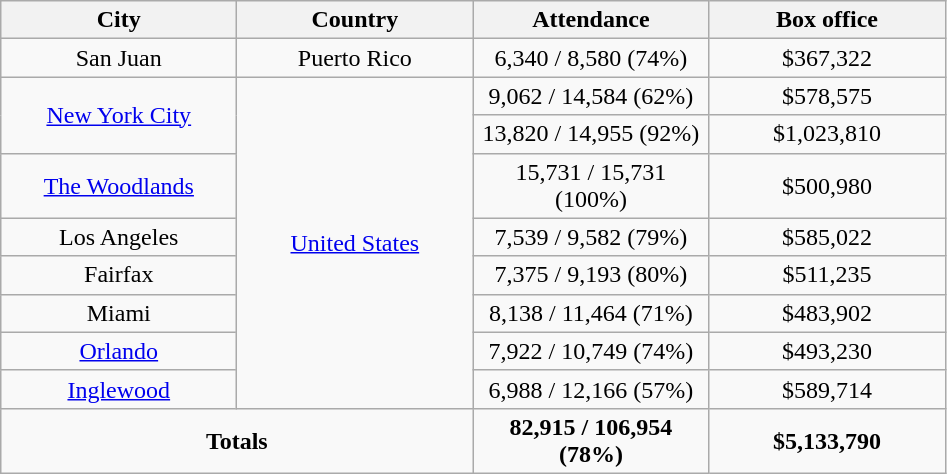<table class="wikitable" style="text-align:center;">
<tr>
<th width="150">City</th>
<th width="150">Country</th>
<th width="150">Attendance</th>
<th width="150">Box office</th>
</tr>
<tr>
<td>San Juan</td>
<td>Puerto Rico</td>
<td>6,340 / 8,580 (74%)</td>
<td>$367,322</td>
</tr>
<tr>
<td rowspan="2"><a href='#'>New York City</a></td>
<td rowspan="8"><a href='#'>United States</a></td>
<td>9,062 / 14,584 (62%)</td>
<td>$578,575</td>
</tr>
<tr>
<td>13,820 / 14,955 (92%)</td>
<td>$1,023,810</td>
</tr>
<tr>
<td><a href='#'>The Woodlands</a></td>
<td>15,731 / 15,731 (100%)</td>
<td>$500,980</td>
</tr>
<tr>
<td>Los Angeles</td>
<td>7,539 / 9,582 (79%)</td>
<td>$585,022</td>
</tr>
<tr>
<td>Fairfax</td>
<td>7,375 / 9,193 (80%)</td>
<td>$511,235</td>
</tr>
<tr>
<td>Miami</td>
<td>8,138 / 11,464 (71%)</td>
<td>$483,902</td>
</tr>
<tr>
<td><a href='#'>Orlando</a></td>
<td>7,922 / 10,749 (74%)</td>
<td>$493,230</td>
</tr>
<tr>
<td><a href='#'>Inglewood</a></td>
<td>6,988 / 12,166 (57%)</td>
<td>$589,714</td>
</tr>
<tr>
<td colspan="2"><strong>Totals</strong></td>
<td colspan="1"><strong>82,915 / 106,954 (78%)</strong></td>
<td colspan="1"><strong>$5,133,790</strong></td>
</tr>
</table>
